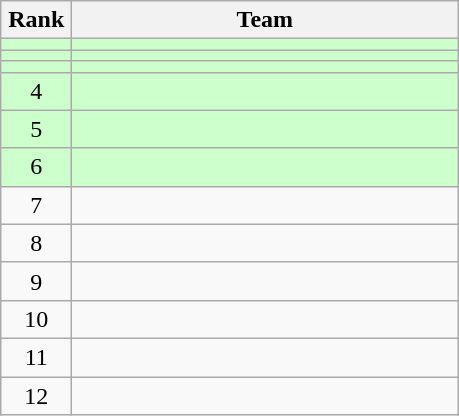<table class="wikitable" style="text-align: center;">
<tr>
<th width=40>Rank</th>
<th width=250>Team</th>
</tr>
<tr bgcolor=#ccffcc align=center>
<td></td>
<td style="text-align:left;"></td>
</tr>
<tr bgcolor=#ccffcc align=center>
<td></td>
<td style="text-align:left;"></td>
</tr>
<tr bgcolor=#ccffcc align=center>
<td></td>
<td style="text-align:left;"></td>
</tr>
<tr bgcolor=#ccffcc align=center>
<td>4</td>
<td style="text-align:left;"></td>
</tr>
<tr bgcolor=#ccffcc align=center>
<td>5</td>
<td style="text-align:left;"></td>
</tr>
<tr bgcolor=#ccffcc align=center>
<td>6</td>
<td style="text-align:left;"></td>
</tr>
<tr align=center>
<td>7</td>
<td style="text-align:left;"></td>
</tr>
<tr align=center>
<td>8</td>
<td style="text-align:left;"></td>
</tr>
<tr align=center>
<td>9</td>
<td style="text-align:left;"></td>
</tr>
<tr align=center>
<td>10</td>
<td style="text-align:left;"></td>
</tr>
<tr align=center>
<td>11</td>
<td style="text-align:left;"></td>
</tr>
<tr align=center>
<td>12</td>
<td style="text-align:left;"></td>
</tr>
</table>
